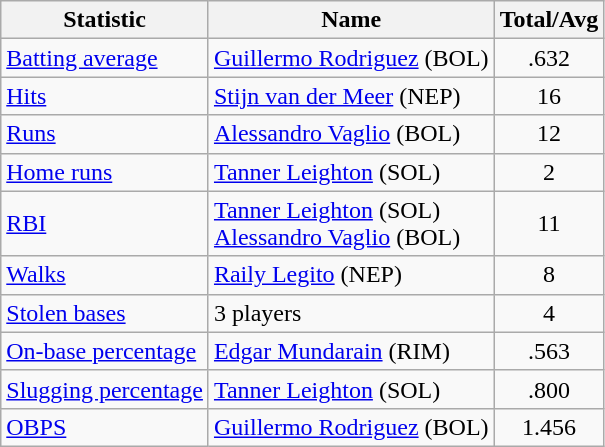<table class=wikitable>
<tr>
<th>Statistic</th>
<th>Name</th>
<th>Total/Avg</th>
</tr>
<tr>
<td><a href='#'>Batting average</a></td>
<td> <a href='#'>Guillermo Rodriguez</a> (BOL)</td>
<td align=center>.632</td>
</tr>
<tr>
<td><a href='#'>Hits</a></td>
<td> <a href='#'>Stijn van der Meer</a> (NEP)</td>
<td align=center>16</td>
</tr>
<tr>
<td><a href='#'>Runs</a></td>
<td> <a href='#'>Alessandro Vaglio</a> (BOL)</td>
<td align=center>12</td>
</tr>
<tr>
<td><a href='#'>Home runs</a></td>
<td> <a href='#'>Tanner Leighton</a> (SOL)</td>
<td align=center>2</td>
</tr>
<tr>
<td><a href='#'>RBI</a></td>
<td> <a href='#'>Tanner Leighton</a> (SOL)<br> <a href='#'>Alessandro Vaglio</a> (BOL)</td>
<td align=center>11</td>
</tr>
<tr>
<td><a href='#'>Walks</a></td>
<td> <a href='#'>Raily Legito</a> (NEP)</td>
<td align=center>8</td>
</tr>
<tr>
<td><a href='#'>Stolen bases</a></td>
<td>3 players</td>
<td align=center>4</td>
</tr>
<tr>
<td><a href='#'>On-base percentage</a></td>
<td> <a href='#'>Edgar Mundarain</a> (RIM)</td>
<td align=center>.563</td>
</tr>
<tr>
<td><a href='#'>Slugging percentage</a></td>
<td> <a href='#'>Tanner Leighton</a> (SOL)</td>
<td align=center>.800</td>
</tr>
<tr>
<td><a href='#'>OBPS</a></td>
<td> <a href='#'>Guillermo Rodriguez</a> (BOL)</td>
<td align=center>1.456</td>
</tr>
</table>
